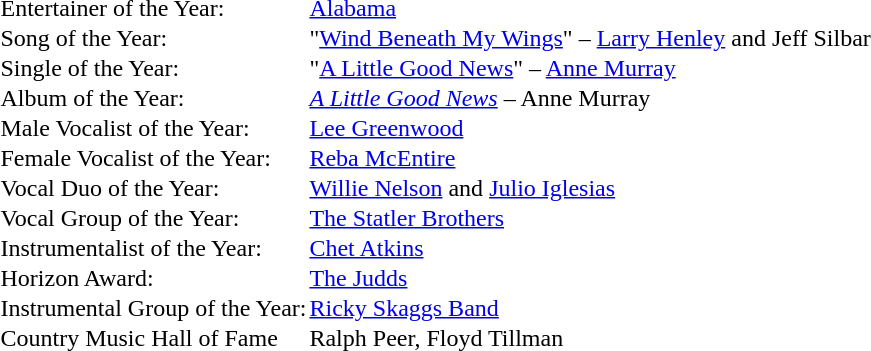<table cellspacing="0" border="0" cellpadding="1">
<tr>
<td>Entertainer of the Year:</td>
<td><a href='#'>Alabama</a></td>
</tr>
<tr>
<td>Song of the Year:</td>
<td>"<a href='#'>Wind Beneath My Wings</a>" – <a href='#'>Larry Henley</a> and Jeff Silbar</td>
</tr>
<tr>
<td>Single of the Year:</td>
<td>"<a href='#'>A Little Good News</a>" – <a href='#'>Anne Murray</a></td>
</tr>
<tr>
<td>Album of the Year:</td>
<td><em><a href='#'>A Little Good News</a></em> – Anne Murray</td>
</tr>
<tr>
<td>Male Vocalist of the Year:</td>
<td><a href='#'>Lee Greenwood</a></td>
</tr>
<tr>
<td>Female Vocalist of the Year:</td>
<td><a href='#'>Reba McEntire</a></td>
</tr>
<tr>
<td>Vocal Duo of the Year:</td>
<td><a href='#'>Willie Nelson</a> and <a href='#'>Julio Iglesias</a></td>
</tr>
<tr>
<td>Vocal Group of the Year:</td>
<td><a href='#'>The Statler Brothers</a></td>
</tr>
<tr>
<td>Instrumentalist of the Year:</td>
<td><a href='#'>Chet Atkins</a></td>
</tr>
<tr>
<td>Horizon Award:</td>
<td><a href='#'>The Judds</a></td>
</tr>
<tr>
<td>Instrumental Group of the Year:</td>
<td><a href='#'>Ricky Skaggs Band</a></td>
</tr>
<tr>
<td>Country Music Hall of Fame</td>
<td>Ralph Peer, Floyd Tillman</td>
</tr>
</table>
